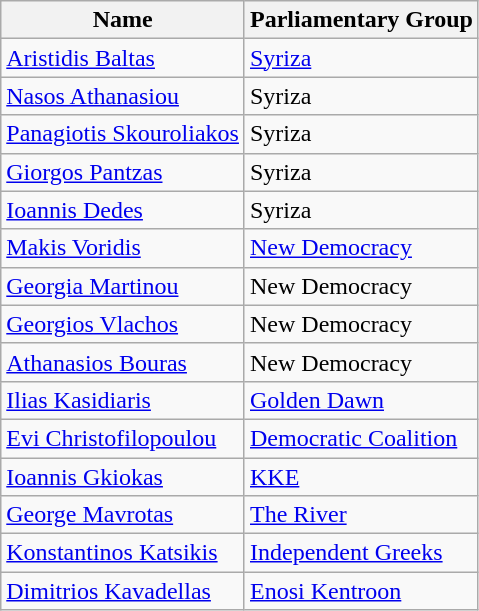<table class="wikitable sortable">
<tr>
<th>Name</th>
<th>Parliamentary Group</th>
</tr>
<tr>
<td data-sort-value="Baltas"><a href='#'>Aristidis Baltas</a></td>
<td><a href='#'>Syriza</a></td>
</tr>
<tr>
<td data-sort-value="Athanasiou"><a href='#'>Nasos Athanasiou</a></td>
<td>Syriza</td>
</tr>
<tr>
<td data-sort-value="Skouroliakos"><a href='#'>Panagiotis Skouroliakos</a></td>
<td>Syriza</td>
</tr>
<tr>
<td data-sort-value="Pantzas"><a href='#'>Giorgos Pantzas</a></td>
<td>Syriza</td>
</tr>
<tr>
<td data-sort-value="Dedes"><a href='#'>Ioannis Dedes</a></td>
<td>Syriza</td>
</tr>
<tr>
<td data-sort-value="Voridis"><a href='#'>Makis Voridis</a></td>
<td><a href='#'>New Democracy</a></td>
</tr>
<tr>
<td data-sort-value="Martinou"><a href='#'>Georgia Martinou</a></td>
<td>New Democracy</td>
</tr>
<tr>
<td data-sort-value="Vlachos"><a href='#'>Georgios Vlachos</a></td>
<td>New Democracy</td>
</tr>
<tr>
<td data-sort-value="Bouras"><a href='#'>Athanasios Bouras</a></td>
<td>New Democracy</td>
</tr>
<tr>
<td data-sort-value="Kasidiaris"><a href='#'>Ilias Kasidiaris</a></td>
<td><a href='#'>Golden Dawn</a></td>
</tr>
<tr>
<td data-sort-value="Christofilopoulou"><a href='#'>Evi Christofilopoulou</a></td>
<td><a href='#'>Democratic Coalition</a></td>
</tr>
<tr>
<td data-sort-value="Gkiokas"><a href='#'>Ioannis Gkiokas</a></td>
<td><a href='#'>KKE</a></td>
</tr>
<tr>
<td data-sort-value="Mavrotas"><a href='#'>George Mavrotas</a></td>
<td><a href='#'>The River</a></td>
</tr>
<tr>
<td data-sort-value="Katsikis"><a href='#'>Konstantinos Katsikis</a></td>
<td><a href='#'>Independent Greeks</a></td>
</tr>
<tr>
<td data-sort-value="Kavadellas"><a href='#'>Dimitrios Kavadellas</a></td>
<td><a href='#'>Enosi Kentroon</a></td>
</tr>
</table>
